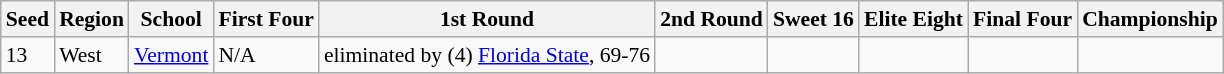<table class="sortable wikitable" style="white-space:nowrap; font-size:90%;">
<tr>
<th>Seed</th>
<th>Region</th>
<th>School</th>
<th>First Four</th>
<th>1st Round</th>
<th>2nd Round</th>
<th>Sweet 16</th>
<th>Elite Eight</th>
<th>Final Four</th>
<th>Championship</th>
</tr>
<tr>
<td>13</td>
<td>West</td>
<td><a href='#'>Vermont</a></td>
<td>N/A</td>
<td>eliminated by (4) <a href='#'>Florida State</a>, 69-76</td>
<td></td>
<td></td>
<td></td>
<td></td>
<td></td>
</tr>
</table>
